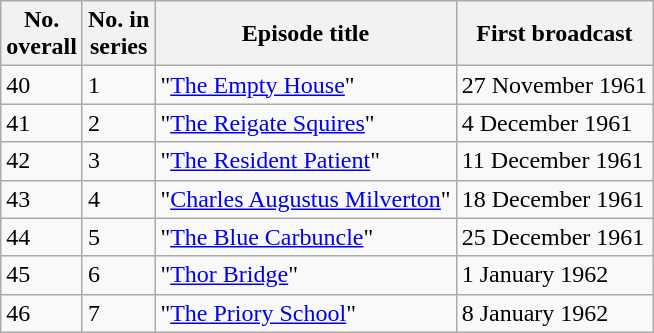<table class="wikitable">
<tr>
<th>No.<br>overall</th>
<th>No. in<br>series</th>
<th>Episode title</th>
<th>First broadcast</th>
</tr>
<tr>
<td>40</td>
<td>1</td>
<td>"<a href='#'>The Empty House</a>"</td>
<td>27 November 1961</td>
</tr>
<tr>
<td>41</td>
<td>2</td>
<td>"<a href='#'>The Reigate Squires</a>"</td>
<td>4 December 1961</td>
</tr>
<tr>
<td>42</td>
<td>3</td>
<td>"<a href='#'>The Resident Patient</a>"</td>
<td>11 December 1961</td>
</tr>
<tr>
<td>43</td>
<td>4</td>
<td>"<a href='#'>Charles Augustus Milverton</a>"</td>
<td>18 December 1961</td>
</tr>
<tr>
<td>44</td>
<td>5</td>
<td>"<a href='#'>The Blue Carbuncle</a>"</td>
<td>25 December 1961</td>
</tr>
<tr>
<td>45</td>
<td>6</td>
<td>"<a href='#'>Thor Bridge</a>"</td>
<td>1 January 1962</td>
</tr>
<tr>
<td>46</td>
<td>7</td>
<td>"<a href='#'>The Priory School</a>"</td>
<td>8 January 1962</td>
</tr>
</table>
